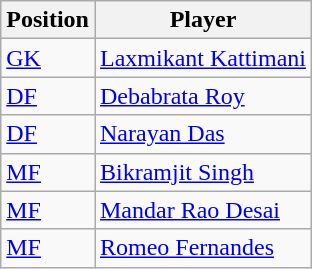<table class="wikitable sortable">
<tr>
<th>Position</th>
<th>Player</th>
</tr>
<tr>
<td><a href='#'>GK</a></td>
<td> <a href='#'>Laxmikant Kattimani</a></td>
</tr>
<tr>
<td><a href='#'>DF</a></td>
<td> <a href='#'>Debabrata Roy</a></td>
</tr>
<tr>
<td><a href='#'>DF</a></td>
<td> <a href='#'>Narayan Das</a></td>
</tr>
<tr>
<td><a href='#'>MF</a></td>
<td> <a href='#'>Bikramjit Singh</a></td>
</tr>
<tr>
<td><a href='#'>MF</a></td>
<td> <a href='#'>Mandar Rao Desai</a></td>
</tr>
<tr>
<td><a href='#'>MF</a></td>
<td> <a href='#'>Romeo Fernandes</a></td>
</tr>
</table>
